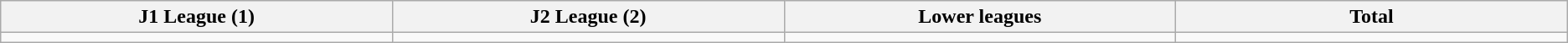<table class="wikitable">
<tr>
<th width="5%">J1 League (1)</th>
<th width="5%">J2 League (2)</th>
<th width="5%">Lower leagues</th>
<th width="5%">Total</th>
</tr>
<tr>
<td></td>
<td></td>
<td></td>
<td></td>
</tr>
</table>
